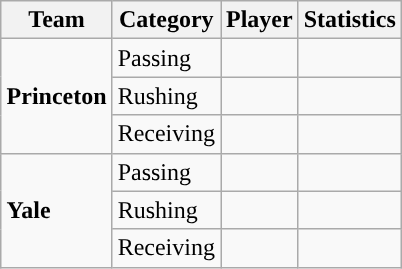<table class="wikitable" style="float: right;">
<tr>
<th>Team</th>
<th>Category</th>
<th>Player</th>
<th>Statistics</th>
</tr>
<tr>
<td rowspan=3><strong>Princeton</strong></td>
<td>Passing</td>
<td></td>
<td></td>
</tr>
<tr>
<td>Rushing</td>
<td></td>
<td></td>
</tr>
<tr>
<td>Receiving</td>
<td></td>
<td></td>
</tr>
<tr>
<td rowspan=3><strong>Yale</strong></td>
<td>Passing</td>
<td></td>
<td></td>
</tr>
<tr>
<td>Rushing</td>
<td></td>
<td></td>
</tr>
<tr>
<td>Receiving</td>
<td></td>
<td></td>
</tr>
</table>
